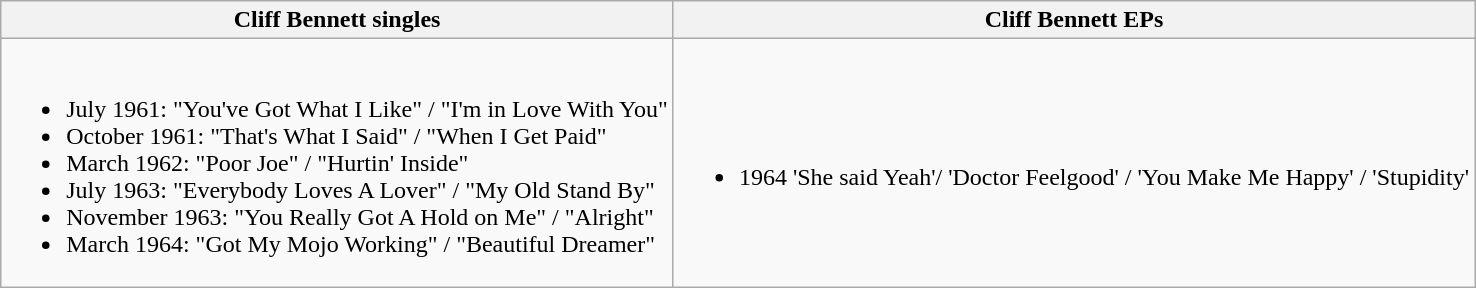<table class="wikitable">
<tr>
<th>Cliff Bennett singles</th>
<th>Cliff Bennett EPs</th>
</tr>
<tr>
<td><br><ul><li>July 1961: "You've Got What I Like" / "I'm in Love With You"</li><li>October 1961: "That's What I Said" / "When I Get Paid"</li><li>March 1962: "Poor Joe" / "Hurtin' Inside"</li><li>July 1963: "Everybody Loves A Lover" / "My Old Stand By"</li><li>November 1963: "You Really Got A Hold on Me" / "Alright"</li><li>March 1964: "Got My Mojo Working" / "Beautiful Dreamer"</li></ul></td>
<td><br><ul><li>1964 'She said Yeah'/ 'Doctor Feelgood' / 'You Make Me Happy' / 'Stupidity'</li></ul></td>
</tr>
</table>
